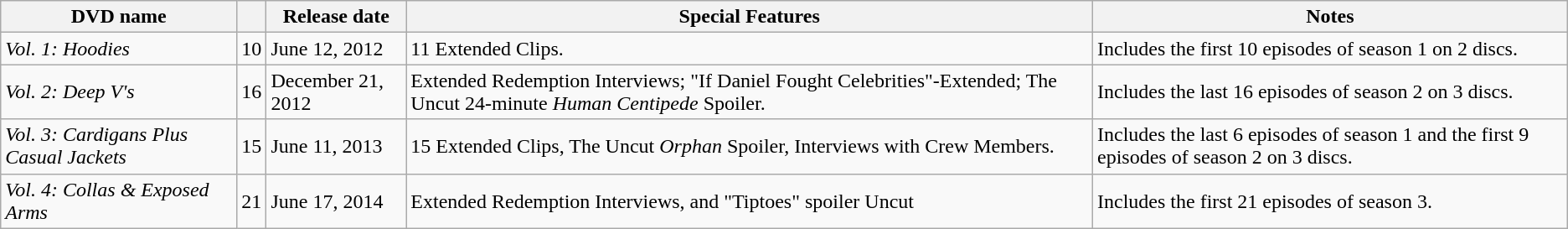<table class="wikitable">
<tr>
<th>DVD name</th>
<th></th>
<th>Release date</th>
<th>Special Features</th>
<th>Notes</th>
</tr>
<tr>
<td><em>Vol. 1: Hoodies</em></td>
<td style="text-align:center;">10</td>
<td>June 12, 2012</td>
<td>11 Extended Clips.</td>
<td>Includes the first 10 episodes of season 1 on 2 discs.</td>
</tr>
<tr>
<td><em>Vol. 2: Deep V's</em></td>
<td style="text-align:center;">16</td>
<td>December 21, 2012</td>
<td>Extended Redemption Interviews; "If Daniel Fought Celebrities"-Extended; The Uncut 24-minute <em>Human Centipede</em> Spoiler.</td>
<td>Includes the last 16 episodes of season 2 on 3 discs.</td>
</tr>
<tr>
<td><em>Vol. 3: Cardigans Plus Casual Jackets</em></td>
<td style="text-align:center;">15</td>
<td>June 11, 2013</td>
<td>15 Extended Clips, The Uncut <em>Orphan</em> Spoiler, Interviews with Crew Members.</td>
<td>Includes the last 6 episodes of season 1 and the first 9 episodes of season 2 on 3 discs.</td>
</tr>
<tr>
<td><em>Vol. 4: Collas & Exposed Arms</em></td>
<td style="text-align:center;">21</td>
<td>June 17, 2014</td>
<td>Extended Redemption Interviews, and "Tiptoes" spoiler Uncut</td>
<td>Includes the first 21 episodes of season 3.</td>
</tr>
</table>
